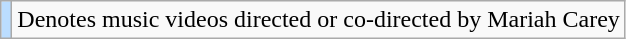<table class="wikitable">
<tr>
<td style="background:#bdf;"></td>
<td>Denotes music videos directed or co-directed by Mariah Carey</td>
</tr>
</table>
